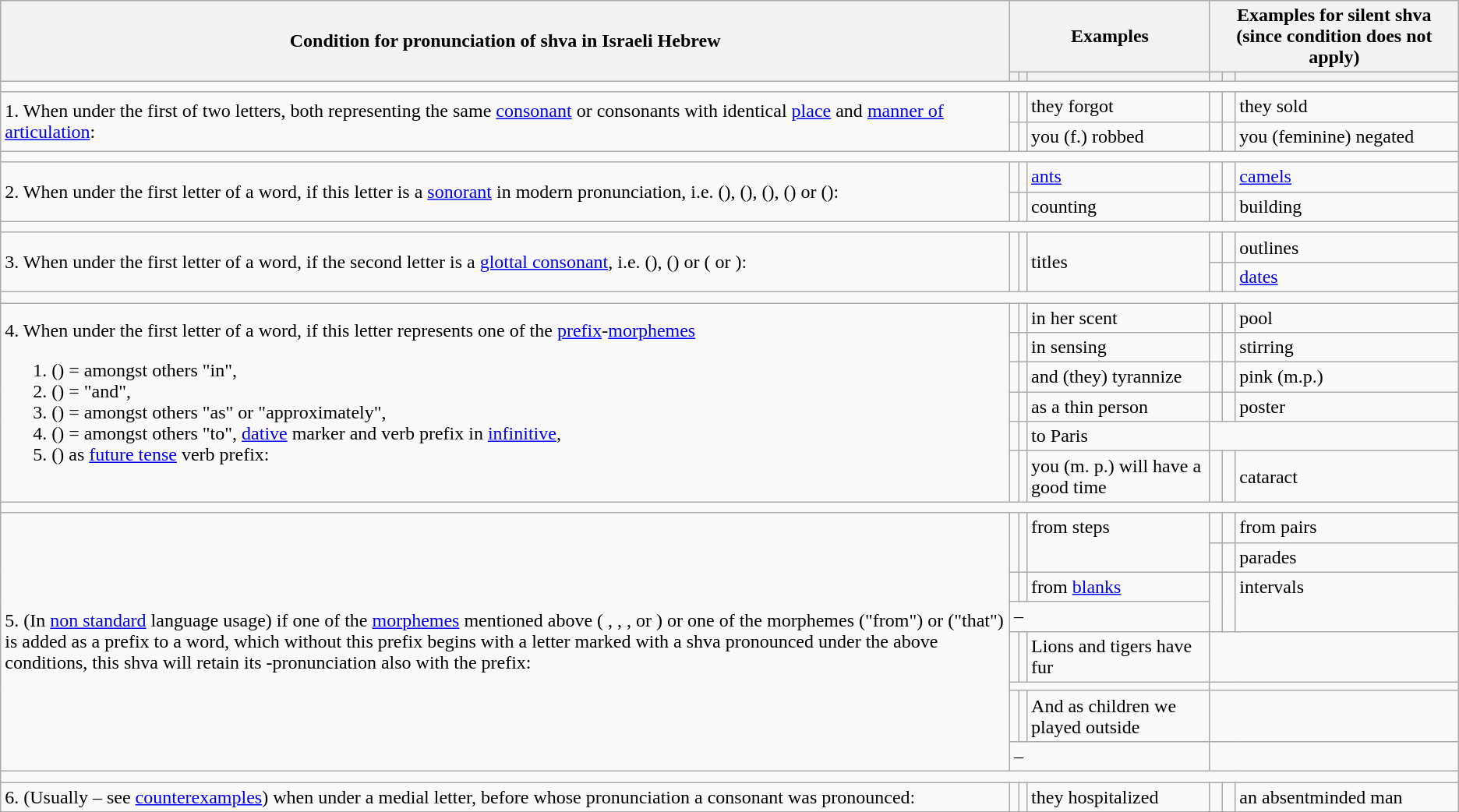<table class=wikitable style="white-space:nowrap" border=1 cellpadding=4>
<tr style="white-space:normal">
<th rowspan=2>Condition for  pronunciation of shva in Israeli Hebrew</th>
<th colspan=3>Examples</th>
<th colspan=3>Examples for silent shva (since condition does not apply)</th>
</tr>
<tr>
<th></th>
<th></th>
<th></th>
<th></th>
<th></th>
<th></th>
</tr>
<tr>
<td colspan=7 style="height:2px;overflow:hidden"></td>
</tr>
<tr>
<td rowspan=2 style="white-space:normal">1. When under the first of two letters, both representing the same <a href='#'>consonant</a> or consonants with identical <a href='#'>place</a> and <a href='#'>manner of articulation</a>:</td>
<td></td>
<td></td>
<td>they forgot</td>
<td></td>
<td></td>
<td>they sold</td>
</tr>
<tr>
<td></td>
<td></td>
<td style="white-space:normal">you (f.) robbed</td>
<td></td>
<td></td>
<td style="white-space:normal">you (feminine) negated</td>
</tr>
<tr>
<td colspan=7 style="height:2px;overflow:hidden"></td>
</tr>
<tr>
<td rowspan=2 style="white-space:normal">2. When under the first letter of a word, if this letter is a <a href='#'>sonorant</a> in modern pronunciation, i.e.  (),  (),  (),  () or  ():</td>
<td></td>
<td></td>
<td><a href='#'>ants</a></td>
<td></td>
<td></td>
<td><a href='#'>camels</a></td>
</tr>
<tr>
<td></td>
<td></td>
<td>counting</td>
<td></td>
<td></td>
<td>building</td>
</tr>
<tr>
<td colspan=7 style="height:2px;overflow:hidden"></td>
</tr>
<tr>
<td rowspan=2 style="white-space:normal">3. When under the first letter of a word, if the second letter is a <a href='#'>glottal consonant</a>, i.e.  (),  () or  ( or ):</td>
<td rowspan=2></td>
<td rowspan=2></td>
<td rowspan=2>titles</td>
<td></td>
<td></td>
<td>outlines</td>
</tr>
<tr>
<td></td>
<td></td>
<td><a href='#'>dates</a></td>
</tr>
<tr>
<td colspan=7 style="height:2px;overflow:hidden"></td>
</tr>
<tr>
<td rowspan=6 style="white-space:normal">4. When under the first letter of a word, if this letter represents one of the <a href='#'>prefix</a>-<a href='#'>morphemes</a><br><ol><li> () = amongst others "in",</li><li> () = "and",</li><li> () = amongst others "as" or "approximately",</li><li> () = amongst others "to", <a href='#'>dative</a> marker and verb prefix in <a href='#'>infinitive</a>,</li><li> () as <a href='#'>future tense</a> verb prefix:</li></ol></td>
<td></td>
<td></td>
<td>in her scent</td>
<td></td>
<td></td>
<td>pool</td>
</tr>
<tr>
<td></td>
<td></td>
<td>in sensing</td>
<td></td>
<td></td>
<td>stirring</td>
</tr>
<tr>
<td></td>
<td></td>
<td style="white-space:normal">and (they) tyrannize</td>
<td></td>
<td></td>
<td>pink (m.p.)</td>
</tr>
<tr>
<td></td>
<td></td>
<td>as a thin person</td>
<td></td>
<td></td>
<td>poster</td>
</tr>
<tr>
<td></td>
<td></td>
<td>to Paris</td>
<td colspan=3></td>
</tr>
<tr>
<td></td>
<td></td>
<td style="white-space:normal">you (m. p.) will have a good time</td>
<td></td>
<td></td>
<td>cataract</td>
</tr>
<tr>
<td colspan=7 style="height:2px;overflow:hidden"></td>
</tr>
<tr>
<td rowspan=8 style="white-space:normal">5. (In <a href='#'>non standard</a> language usage) if one of the <a href='#'>morphemes</a> mentioned above ( ,  ,  ,   or  ) or one of the morphemes   ("from") or   ("that") is added as a prefix to a word, which without this prefix begins with a letter marked with a shva pronounced  under the above conditions, this shva will retain its -pronunciation also with the prefix:</td>
<td rowspan=2 valign=top></td>
<td rowspan=2 valign=top></td>
<td rowspan=2 valign=top>from steps</td>
<td></td>
<td></td>
<td>from pairs</td>
</tr>
<tr>
<td></td>
<td></td>
<td>parades</td>
</tr>
<tr>
<td></td>
<td></td>
<td>from <a href='#'>blanks</a></td>
<td rowspan=2 valign=top></td>
<td rowspan=2 valign=top></td>
<td rowspan=2 valign=top>intervals</td>
</tr>
<tr>
<td colspan=3>  –</td>
</tr>
<tr>
<td></td>
<td></td>
<td style="white-space:normal">Lions and tigers have fur</td>
<td colspan=3></td>
</tr>
<tr>
<td colspan=3>  </td>
<td colspan=3></td>
</tr>
<tr>
<td></td>
<td></td>
<td style="white-space:normal">And as children we played outside</td>
<td colspan=3></td>
</tr>
<tr>
<td colspan=3>  – </td>
<td colspan=3></td>
</tr>
<tr>
<td colspan=7 style="height:2px;overflow:hidden"></td>
</tr>
<tr>
<td style="white-space:normal">6. (Usually – see <a href='#'>counterexamples</a>) when under a medial letter, before whose pronunciation a consonant was pronounced:</td>
<td valign=top></td>
<td valign=top></td>
<td valign=top>they hospitalized</td>
<td></td>
<td></td>
<td style="white-space:normal">an absentminded man</td>
</tr>
</table>
